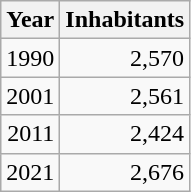<table cellspacing="0" cellpadding="0">
<tr>
<td valign="top"><br><table class="wikitable sortable zebra hintergrundfarbe5">
<tr>
<th>Year</th>
<th>Inhabitants</th>
</tr>
<tr align="right">
<td>1990</td>
<td>2,570</td>
</tr>
<tr align="right">
<td>2001</td>
<td>2,561</td>
</tr>
<tr align="right">
<td>2011</td>
<td>2,424</td>
</tr>
<tr align="right">
<td>2021</td>
<td>2,676</td>
</tr>
</table>
</td>
</tr>
</table>
